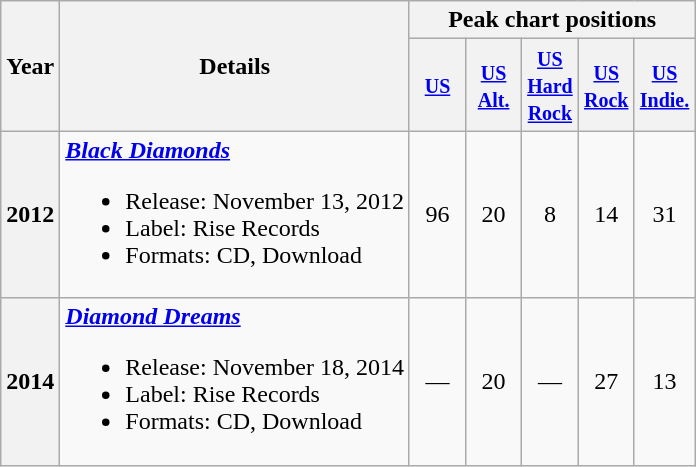<table class="wikitable">
<tr>
<th rowspan=2>Year</th>
<th rowspan=2>Details</th>
<th colspan=5>Peak chart positions</th>
</tr>
<tr>
<th style="width:30px;"><small><a href='#'>US</a></small></th>
<th style="width:30px;"><small><a href='#'>US<br>Alt.</a></small></th>
<th style="width:30px;"><small><a href='#'>US<br>Hard<br>Rock</a></small></th>
<th style="width:30px;"><small><a href='#'>US<br>Rock</a></small></th>
<th style="width:30px;"><small><a href='#'>US<br>Indie.</a></small></th>
</tr>
<tr>
<th>2012</th>
<td><strong><em><a href='#'>Black Diamonds</a></em></strong><br><ul><li>Release: November 13, 2012</li><li>Label: Rise Records</li><li>Formats: CD, Download</li></ul></td>
<td style="text-align:center;">96</td>
<td style="text-align:center;">20</td>
<td style="text-align:center;">8</td>
<td style="text-align:center;">14</td>
<td style="text-align:center;">31</td>
</tr>
<tr>
<th>2014</th>
<td><strong><em><a href='#'>Diamond Dreams</a></em></strong><br><ul><li>Release: November 18, 2014</li><li>Label: Rise Records</li><li>Formats: CD, Download</li></ul></td>
<td style="text-align:center;">—</td>
<td style="text-align:center;">20</td>
<td style="text-align:center;">—</td>
<td style="text-align:center;">27</td>
<td style="text-align:center;">13</td>
</tr>
</table>
